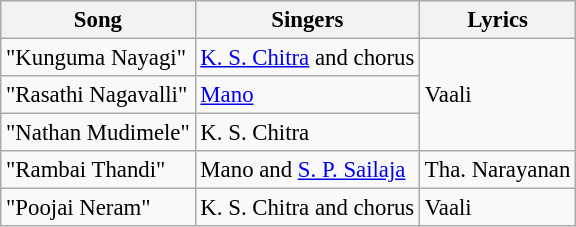<table class="wikitable" style="font-size:95%;">
<tr>
<th>Song</th>
<th>Singers</th>
<th>Lyrics</th>
</tr>
<tr>
<td>"Kunguma Nayagi"</td>
<td><a href='#'>K. S. Chitra</a> and chorus</td>
<td rowspan=3>Vaali</td>
</tr>
<tr>
<td>"Rasathi Nagavalli"</td>
<td><a href='#'>Mano</a></td>
</tr>
<tr>
<td>"Nathan Mudimele"</td>
<td>K. S. Chitra</td>
</tr>
<tr>
<td>"Rambai Thandi"</td>
<td>Mano and <a href='#'>S. P. Sailaja</a></td>
<td>Tha. Narayanan</td>
</tr>
<tr>
<td>"Poojai Neram"</td>
<td>K. S. Chitra and chorus</td>
<td>Vaali</td>
</tr>
</table>
